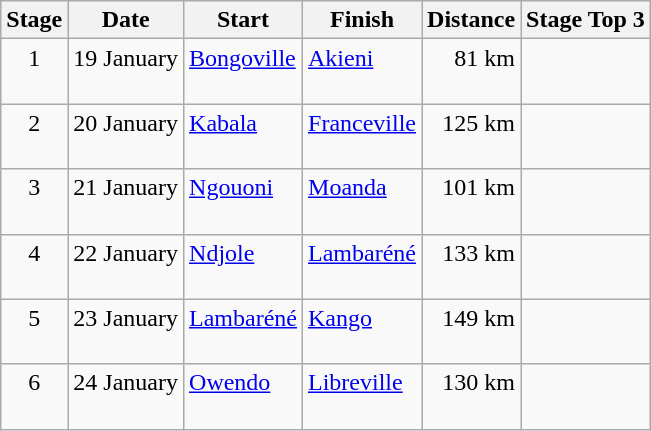<table class="wikitable">
<tr ">
<th>Stage</th>
<th>Date</th>
<th>Start</th>
<th>Finish</th>
<th>Distance</th>
<th>Stage Top 3</th>
</tr>
<tr valign=top>
<td align=center>1</td>
<td>19 January</td>
<td><a href='#'>Bongoville</a></td>
<td><a href='#'>Akieni</a></td>
<td align=right>81 km</td>
<td> <br>  <br> </td>
</tr>
<tr valign=top>
<td align=center>2</td>
<td>20 January</td>
<td><a href='#'>Kabala</a></td>
<td><a href='#'>Franceville</a></td>
<td align=right>125 km</td>
<td><br>  <br> </td>
</tr>
<tr valign=top>
<td align=center>3</td>
<td>21 January</td>
<td><a href='#'>Ngouoni</a></td>
<td><a href='#'>Moanda</a></td>
<td align=right>101 km</td>
<td> <br>  <br> </td>
</tr>
<tr valign=top>
<td align=center>4</td>
<td>22 January</td>
<td><a href='#'>Ndjole</a></td>
<td><a href='#'>Lambaréné</a></td>
<td align=right>133 km</td>
<td> <br>  <br> </td>
</tr>
<tr valign=top>
<td align=center>5</td>
<td>23 January</td>
<td><a href='#'>Lambaréné</a></td>
<td><a href='#'>Kango</a></td>
<td align=right>149 km</td>
<td> <br>  <br> </td>
</tr>
<tr valign=top>
<td align=center>6</td>
<td>24 January</td>
<td><a href='#'>Owendo</a></td>
<td><a href='#'>Libreville</a></td>
<td align=right>130 km</td>
<td> <br>  <br> </td>
</tr>
</table>
